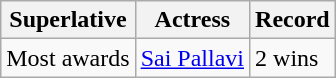<table class="wikitable">
<tr>
<th>Superlative</th>
<th>Actress</th>
<th>Record</th>
</tr>
<tr>
<td>Most awards</td>
<td><a href='#'>Sai Pallavi</a></td>
<td>2 wins</td>
</tr>
</table>
